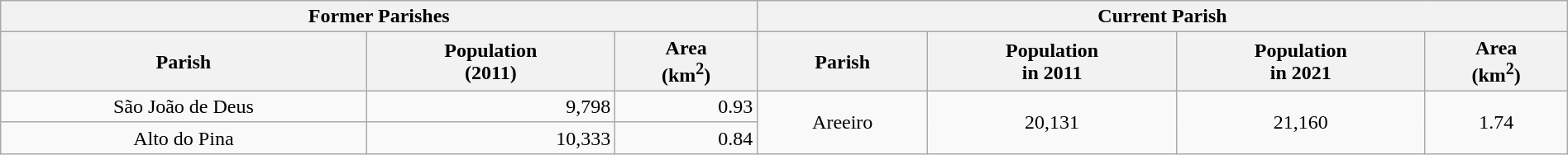<table class="wikitable" style="text-align:center; width:100%;">
<tr>
<th colspan="3">Former Parishes</th>
<th colspan="4">Current Parish</th>
</tr>
<tr>
<th>Parish</th>
<th>Population<br>(2011)</th>
<th>Area<br>(km<sup>2</sup>)</th>
<th>Parish</th>
<th>Population<br>in 2011</th>
<th>Population<br>in 2021</th>
<th>Area<br>(km<sup>2</sup>)</th>
</tr>
<tr>
<td>São João de Deus</td>
<td align="right">9,798</td>
<td align="right">0.93</td>
<td rowspan="2">Areeiro</td>
<td rowspan="2">20,131</td>
<td rowspan="2">21,160</td>
<td rowspan="2">1.74</td>
</tr>
<tr>
<td>Alto do Pina</td>
<td align="right">10,333</td>
<td align="right">0.84</td>
</tr>
</table>
